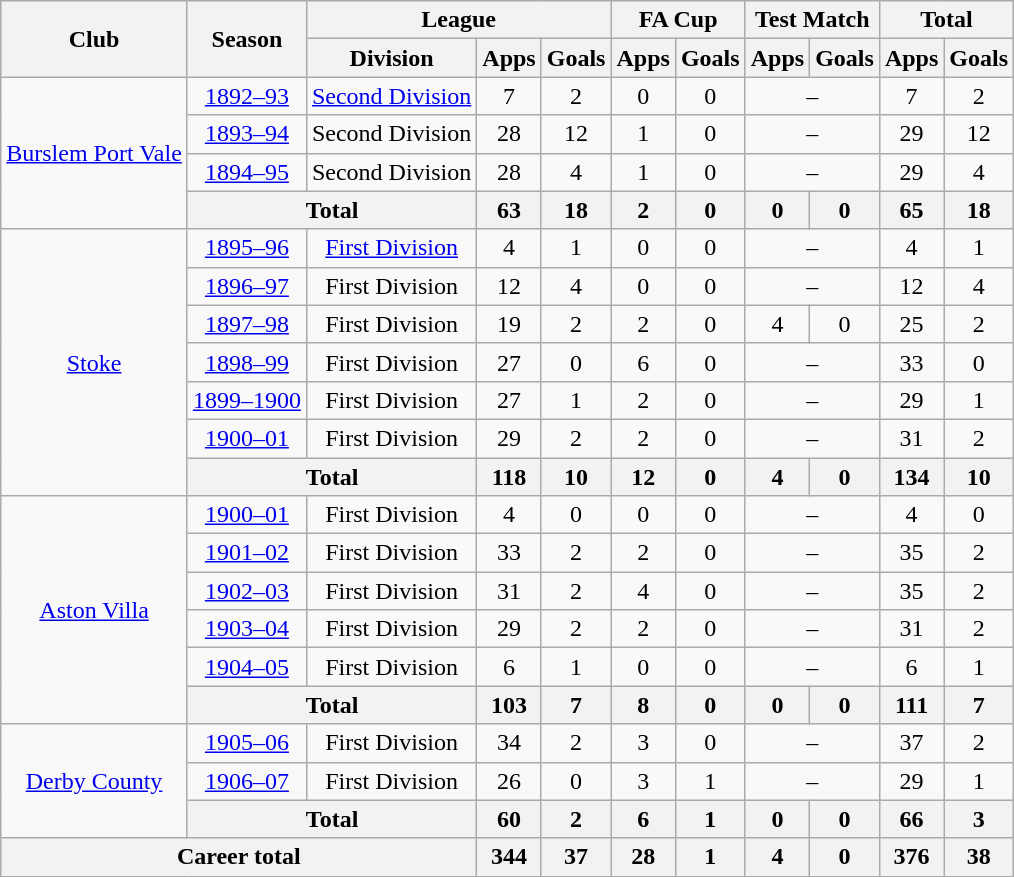<table class="wikitable" style="text-align: center;">
<tr>
<th rowspan="2">Club</th>
<th rowspan="2">Season</th>
<th colspan="3">League</th>
<th colspan="2">FA Cup</th>
<th colspan="2">Test Match</th>
<th colspan="2">Total</th>
</tr>
<tr>
<th>Division</th>
<th>Apps</th>
<th>Goals</th>
<th>Apps</th>
<th>Goals</th>
<th>Apps</th>
<th>Goals</th>
<th>Apps</th>
<th>Goals</th>
</tr>
<tr>
<td rowspan="4"><a href='#'>Burslem Port Vale</a></td>
<td><a href='#'>1892–93</a></td>
<td><a href='#'>Second Division</a></td>
<td>7</td>
<td>2</td>
<td>0</td>
<td>0</td>
<td colspan="2">–</td>
<td>7</td>
<td>2</td>
</tr>
<tr>
<td><a href='#'>1893–94</a></td>
<td>Second Division</td>
<td>28</td>
<td>12</td>
<td>1</td>
<td>0</td>
<td colspan="2">–</td>
<td>29</td>
<td>12</td>
</tr>
<tr>
<td><a href='#'>1894–95</a></td>
<td>Second Division</td>
<td>28</td>
<td>4</td>
<td>1</td>
<td>0</td>
<td colspan="2">–</td>
<td>29</td>
<td>4</td>
</tr>
<tr>
<th colspan="2">Total</th>
<th>63</th>
<th>18</th>
<th>2</th>
<th>0</th>
<th>0</th>
<th>0</th>
<th>65</th>
<th>18</th>
</tr>
<tr>
<td rowspan="7"><a href='#'>Stoke</a></td>
<td><a href='#'>1895–96</a></td>
<td><a href='#'>First Division</a></td>
<td>4</td>
<td>1</td>
<td>0</td>
<td>0</td>
<td colspan="2">–</td>
<td>4</td>
<td>1</td>
</tr>
<tr>
<td><a href='#'>1896–97</a></td>
<td>First Division</td>
<td>12</td>
<td>4</td>
<td>0</td>
<td>0</td>
<td colspan="2">–</td>
<td>12</td>
<td>4</td>
</tr>
<tr>
<td><a href='#'>1897–98</a></td>
<td>First Division</td>
<td>19</td>
<td>2</td>
<td>2</td>
<td>0</td>
<td>4</td>
<td>0</td>
<td>25</td>
<td>2</td>
</tr>
<tr>
<td><a href='#'>1898–99</a></td>
<td>First Division</td>
<td>27</td>
<td>0</td>
<td>6</td>
<td>0</td>
<td colspan="2">–</td>
<td>33</td>
<td>0</td>
</tr>
<tr>
<td><a href='#'>1899–1900</a></td>
<td>First Division</td>
<td>27</td>
<td>1</td>
<td>2</td>
<td>0</td>
<td colspan="2">–</td>
<td>29</td>
<td>1</td>
</tr>
<tr>
<td><a href='#'>1900–01</a></td>
<td>First Division</td>
<td>29</td>
<td>2</td>
<td>2</td>
<td>0</td>
<td colspan="2">–</td>
<td>31</td>
<td>2</td>
</tr>
<tr>
<th colspan="2">Total</th>
<th>118</th>
<th>10</th>
<th>12</th>
<th>0</th>
<th>4</th>
<th>0</th>
<th>134</th>
<th>10</th>
</tr>
<tr>
<td rowspan="6"><a href='#'>Aston Villa</a></td>
<td><a href='#'>1900–01</a></td>
<td>First Division</td>
<td>4</td>
<td>0</td>
<td>0</td>
<td>0</td>
<td colspan="2">–</td>
<td>4</td>
<td>0</td>
</tr>
<tr>
<td><a href='#'>1901–02</a></td>
<td>First Division</td>
<td>33</td>
<td>2</td>
<td>2</td>
<td>0</td>
<td colspan="2">–</td>
<td>35</td>
<td>2</td>
</tr>
<tr>
<td><a href='#'>1902–03</a></td>
<td>First Division</td>
<td>31</td>
<td>2</td>
<td>4</td>
<td>0</td>
<td colspan="2">–</td>
<td>35</td>
<td>2</td>
</tr>
<tr>
<td><a href='#'>1903–04</a></td>
<td>First Division</td>
<td>29</td>
<td>2</td>
<td>2</td>
<td>0</td>
<td colspan="2">–</td>
<td>31</td>
<td>2</td>
</tr>
<tr>
<td><a href='#'>1904–05</a></td>
<td>First Division</td>
<td>6</td>
<td>1</td>
<td>0</td>
<td>0</td>
<td colspan="2">–</td>
<td>6</td>
<td>1</td>
</tr>
<tr>
<th colspan="2">Total</th>
<th>103</th>
<th>7</th>
<th>8</th>
<th>0</th>
<th>0</th>
<th>0</th>
<th>111</th>
<th>7</th>
</tr>
<tr>
<td rowspan="3"><a href='#'>Derby County</a></td>
<td><a href='#'>1905–06</a></td>
<td>First Division</td>
<td>34</td>
<td>2</td>
<td>3</td>
<td>0</td>
<td colspan="2">–</td>
<td>37</td>
<td>2</td>
</tr>
<tr>
<td><a href='#'>1906–07</a></td>
<td>First Division</td>
<td>26</td>
<td>0</td>
<td>3</td>
<td>1</td>
<td colspan="2">–</td>
<td>29</td>
<td>1</td>
</tr>
<tr>
<th colspan="2">Total</th>
<th>60</th>
<th>2</th>
<th>6</th>
<th>1</th>
<th>0</th>
<th>0</th>
<th>66</th>
<th>3</th>
</tr>
<tr>
<th colspan="3">Career total</th>
<th>344</th>
<th>37</th>
<th>28</th>
<th>1</th>
<th>4</th>
<th>0</th>
<th>376</th>
<th>38</th>
</tr>
</table>
